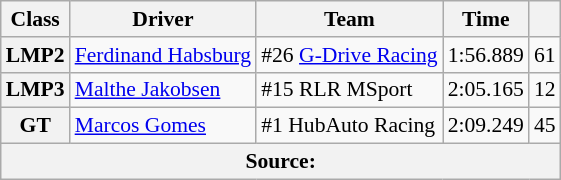<table class="wikitable" style="font-size: 90%;">
<tr>
<th>Class</th>
<th>Driver</th>
<th>Team</th>
<th>Time</th>
<th></th>
</tr>
<tr>
<th>LMP2</th>
<td> <a href='#'>Ferdinand Habsburg</a></td>
<td> #26 <a href='#'>G-Drive Racing</a></td>
<td>1:56.889</td>
<td align="center">61</td>
</tr>
<tr>
<th>LMP3</th>
<td> <a href='#'>Malthe Jakobsen</a></td>
<td> #15 RLR MSport</td>
<td>2:05.165</td>
<td align="center">12</td>
</tr>
<tr>
<th>GT</th>
<td> <a href='#'>Marcos Gomes</a></td>
<td> #1 HubAuto Racing</td>
<td>2:09.249</td>
<td align="center">45</td>
</tr>
<tr>
<th colspan="5">Source:</th>
</tr>
</table>
